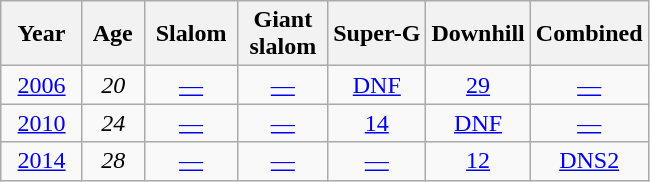<table class=wikitable style="text-align:center">
<tr>
<th>  Year  </th>
<th> Age </th>
<th> Slalom </th>
<th> Giant <br> slalom </th>
<th>Super-G</th>
<th>Downhill</th>
<th>Combined</th>
</tr>
<tr>
<td><a href='#'>2006</a></td>
<td><em>20</em></td>
<td><a href='#'>—</a></td>
<td><a href='#'>—</a></td>
<td><a href='#'>DNF</a></td>
<td><a href='#'>29</a></td>
<td><a href='#'>—</a></td>
</tr>
<tr>
<td><a href='#'>2010</a></td>
<td><em>24</em></td>
<td><a href='#'>—</a></td>
<td><a href='#'>—</a></td>
<td><a href='#'>14</a></td>
<td><a href='#'>DNF</a></td>
<td><a href='#'>—</a></td>
</tr>
<tr>
<td><a href='#'>2014</a></td>
<td><em>28</em></td>
<td><a href='#'>—</a></td>
<td><a href='#'>—</a></td>
<td><a href='#'>—</a></td>
<td><a href='#'>12</a></td>
<td><a href='#'>DNS2</a></td>
</tr>
</table>
